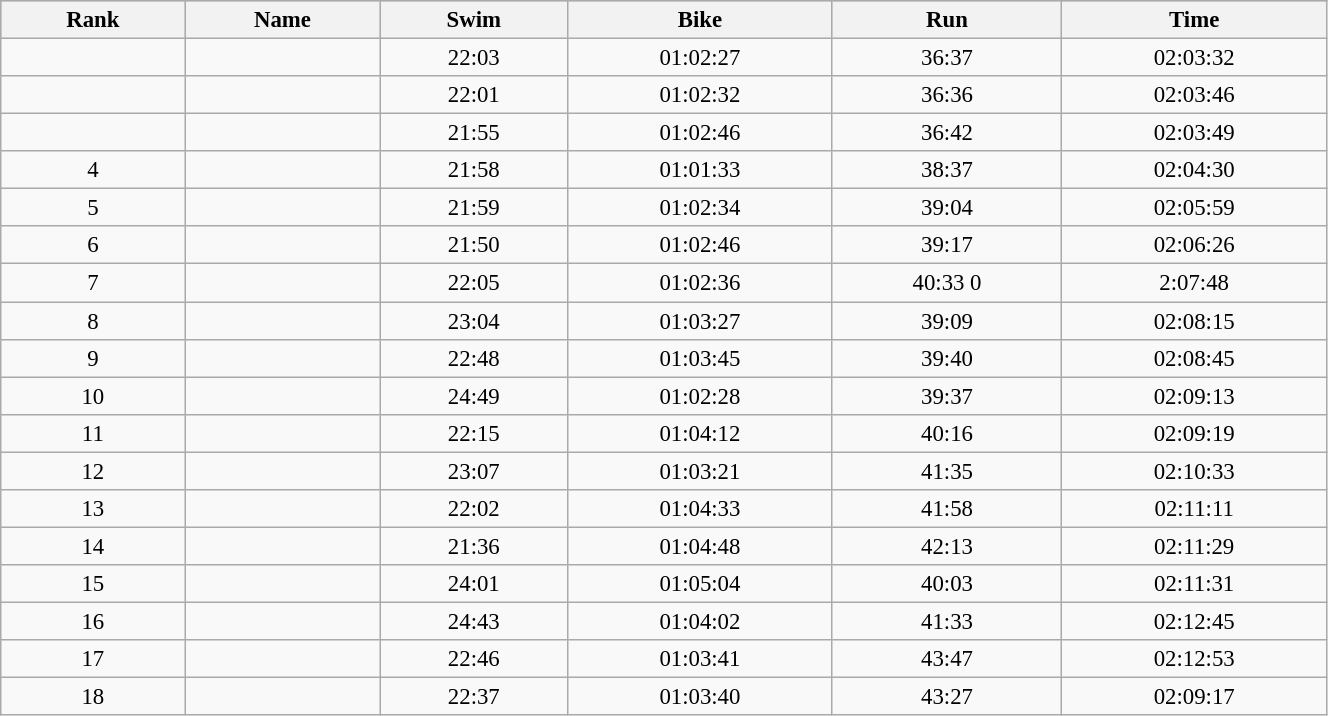<table class="wikitable sortable" style="font-size:95%" width="70%">
<tr bgcolor="lightsteelblue">
<th>Rank</th>
<th>Name</th>
<th>Swim</th>
<th>Bike</th>
<th>Run</th>
<th>Time</th>
</tr>
<tr align="center">
<td></td>
<td align="left"><strong></strong></td>
<td>22:03</td>
<td>01:02:27</td>
<td>36:37</td>
<td>02:03:32</td>
</tr>
<tr align="center">
<td></td>
<td align="left"></td>
<td>22:01</td>
<td>01:02:32</td>
<td>36:36</td>
<td>02:03:46</td>
</tr>
<tr align="center">
<td></td>
<td align="left"></td>
<td>21:55</td>
<td>01:02:46</td>
<td>36:42</td>
<td>02:03:49</td>
</tr>
<tr align="center">
<td>4</td>
<td align="left"></td>
<td>21:58</td>
<td>01:01:33</td>
<td>38:37</td>
<td>02:04:30</td>
</tr>
<tr align="center">
<td>5</td>
<td align="left"></td>
<td>21:59</td>
<td>01:02:34</td>
<td>39:04</td>
<td>02:05:59</td>
</tr>
<tr align="center">
<td>6</td>
<td align="left"></td>
<td>21:50</td>
<td>01:02:46</td>
<td>39:17</td>
<td>02:06:26</td>
</tr>
<tr align="center">
<td>7</td>
<td align="left"></td>
<td>22:05</td>
<td>01:02:36</td>
<td>40:33 0</td>
<td>2:07:48</td>
</tr>
<tr align="center">
<td>8</td>
<td align="left"></td>
<td>23:04</td>
<td>01:03:27</td>
<td>39:09</td>
<td>02:08:15</td>
</tr>
<tr align="center">
<td>9</td>
<td align="left"></td>
<td>22:48</td>
<td>01:03:45</td>
<td>39:40</td>
<td>02:08:45</td>
</tr>
<tr align="center">
<td>10</td>
<td align="left"></td>
<td>24:49</td>
<td>01:02:28</td>
<td>39:37</td>
<td>02:09:13</td>
</tr>
<tr align="center">
<td>11</td>
<td align="left"></td>
<td>22:15</td>
<td>01:04:12</td>
<td>40:16</td>
<td>02:09:19</td>
</tr>
<tr align="center">
<td>12</td>
<td align="left"></td>
<td>23:07</td>
<td>01:03:21</td>
<td>41:35</td>
<td>02:10:33</td>
</tr>
<tr align="center">
<td>13</td>
<td align="left"></td>
<td>22:02</td>
<td>01:04:33</td>
<td>41:58</td>
<td>02:11:11</td>
</tr>
<tr align="center">
<td>14</td>
<td align="left"></td>
<td>21:36</td>
<td>01:04:48</td>
<td>42:13</td>
<td>02:11:29</td>
</tr>
<tr align="center">
<td>15</td>
<td align="left"></td>
<td>24:01</td>
<td>01:05:04</td>
<td>40:03</td>
<td>02:11:31</td>
</tr>
<tr align="center">
<td>16</td>
<td align="left"></td>
<td>24:43</td>
<td>01:04:02</td>
<td>41:33</td>
<td>02:12:45</td>
</tr>
<tr align="center">
<td>17</td>
<td align="left"></td>
<td>22:46</td>
<td>01:03:41</td>
<td>43:47</td>
<td>02:12:53</td>
</tr>
<tr align="center">
<td>18</td>
<td align="left"></td>
<td>22:37</td>
<td>01:03:40</td>
<td>43:27</td>
<td>02:09:17</td>
</tr>
</table>
